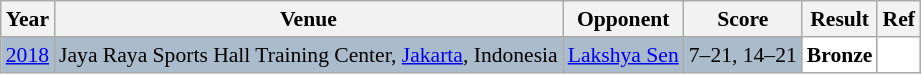<table class="sortable wikitable" style="font-size: 90%">
<tr>
<th>Year</th>
<th>Venue</th>
<th>Opponent</th>
<th>Score</th>
<th>Result</th>
<th>Ref</th>
</tr>
<tr style="background:#AABBCC">
<td align="center"><a href='#'>2018</a></td>
<td align="left">Jaya Raya Sports Hall Training Center, <a href='#'>Jakarta</a>, Indonesia</td>
<td align="left"> <a href='#'>Lakshya Sen</a></td>
<td align="left">7–21, 14–21</td>
<td style="text-align:left; background:white"> <strong>Bronze</strong></td>
<td style="text-align:center; background:white"></td>
</tr>
</table>
